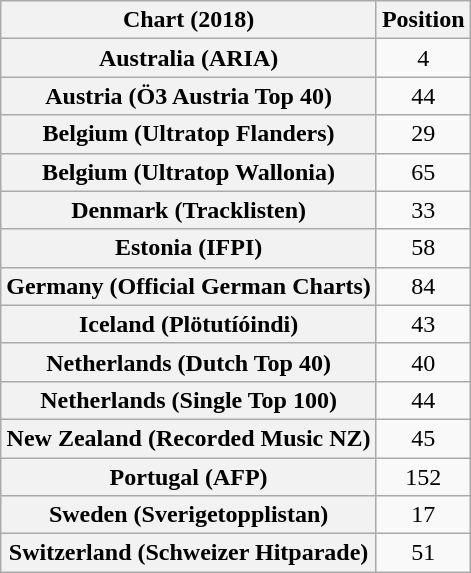<table class="wikitable sortable plainrowheaders" style="text-align:center">
<tr>
<th scope="col">Chart (2018)</th>
<th scope="col">Position</th>
</tr>
<tr>
<th scope="row">Australia (ARIA)</th>
<td>4</td>
</tr>
<tr>
<th scope="row">Austria (Ö3 Austria Top 40)</th>
<td>44</td>
</tr>
<tr>
<th scope="row">Belgium (Ultratop Flanders)</th>
<td>29</td>
</tr>
<tr>
<th scope="row">Belgium (Ultratop Wallonia)</th>
<td>65</td>
</tr>
<tr>
<th scope="row">Denmark (Tracklisten)</th>
<td>33</td>
</tr>
<tr>
<th scope="row">Estonia (IFPI)</th>
<td>58</td>
</tr>
<tr>
<th scope="row">Germany (Official German Charts)</th>
<td>84</td>
</tr>
<tr>
<th scope="row">Iceland (Plötutíóindi)</th>
<td>43</td>
</tr>
<tr>
<th scope="row">Netherlands (Dutch Top 40)</th>
<td>40</td>
</tr>
<tr>
<th scope="row">Netherlands (Single Top 100)</th>
<td>44</td>
</tr>
<tr>
<th scope="row">New Zealand (Recorded Music NZ)</th>
<td>45</td>
</tr>
<tr>
<th scope="row">Portugal (AFP)</th>
<td>152</td>
</tr>
<tr>
<th scope="row">Sweden (Sverigetopplistan)</th>
<td>17</td>
</tr>
<tr>
<th scope="row">Switzerland (Schweizer Hitparade)</th>
<td>51</td>
</tr>
</table>
